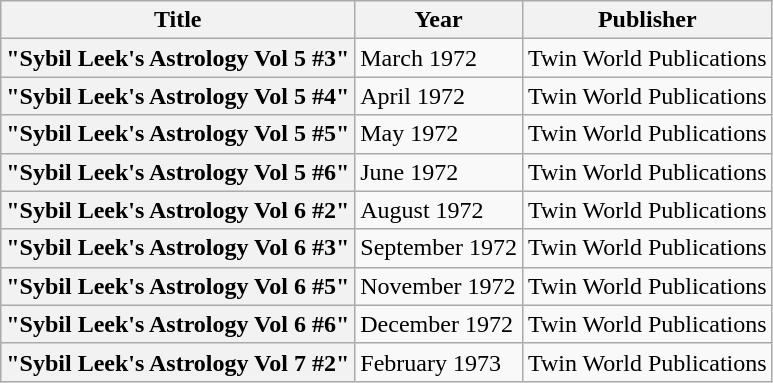<table class="wikitable plainrowheaders sortable">
<tr>
<th scope="col">Title</th>
<th scope="col">Year</th>
<th scope="col">Publisher</th>
</tr>
<tr>
<th scope = "row">"Sybil Leek's Astrology Vol 5 #3"</th>
<td>March 1972</td>
<td>Twin World Publications</td>
</tr>
<tr>
<th scope = "row">"Sybil Leek's Astrology Vol 5 #4"</th>
<td>April 1972</td>
<td>Twin World Publications</td>
</tr>
<tr>
<th scope = "row">"Sybil Leek's Astrology Vol 5 #5"</th>
<td>May 1972</td>
<td>Twin World Publications</td>
</tr>
<tr>
<th scope = "row">"Sybil Leek's Astrology Vol 5 #6"</th>
<td>June 1972</td>
<td>Twin World Publications</td>
</tr>
<tr>
<th scope = "row">"Sybil Leek's Astrology Vol 6 #2"</th>
<td>August 1972</td>
<td>Twin World Publications</td>
</tr>
<tr>
<th scope = "row">"Sybil Leek's Astrology Vol 6 #3"</th>
<td>September 1972</td>
<td>Twin World Publications</td>
</tr>
<tr>
<th scope = "row">"Sybil Leek's Astrology Vol 6 #5"</th>
<td>November 1972</td>
<td>Twin World Publications</td>
</tr>
<tr>
<th scope = "row">"Sybil Leek's Astrology Vol 6 #6"</th>
<td>December 1972</td>
<td>Twin World Publications</td>
</tr>
<tr>
<th scope = "row">"Sybil Leek's Astrology Vol 7 #2"</th>
<td>February 1973</td>
<td>Twin World Publications</td>
</tr>
</table>
